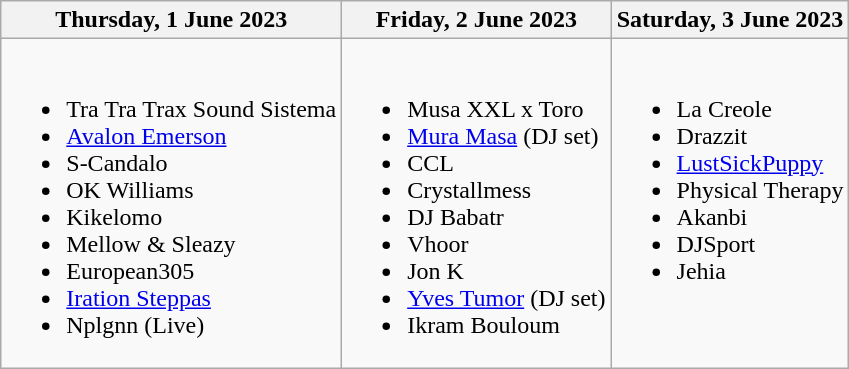<table class="wikitable">
<tr>
<th>Thursday, 1 June 2023</th>
<th>Friday, 2 June 2023</th>
<th>Saturday, 3 June 2023</th>
</tr>
<tr valign="top">
<td><br><ul><li>Tra Tra Trax Sound Sistema</li><li><a href='#'>Avalon Emerson</a></li><li>S-Candalo</li><li>OK Williams</li><li>Kikelomo</li><li>Mellow & Sleazy</li><li>European305</li><li><a href='#'>Iration Steppas</a></li><li>Nplgnn (Live)</li></ul></td>
<td><br><ul><li>Musa XXL x Toro</li><li><a href='#'>Mura Masa</a> (DJ set)</li><li>CCL</li><li>Crystallmess</li><li>DJ Babatr</li><li>Vhoor</li><li>Jon K</li><li><a href='#'>Yves Tumor</a> (DJ set)</li><li>Ikram Bouloum</li></ul></td>
<td><br><ul><li>La Creole</li><li>Drazzit</li><li><a href='#'>LustSickPuppy</a></li><li>Physical Therapy</li><li>Akanbi</li><li>DJSport</li><li>Jehia</li></ul></td>
</tr>
</table>
